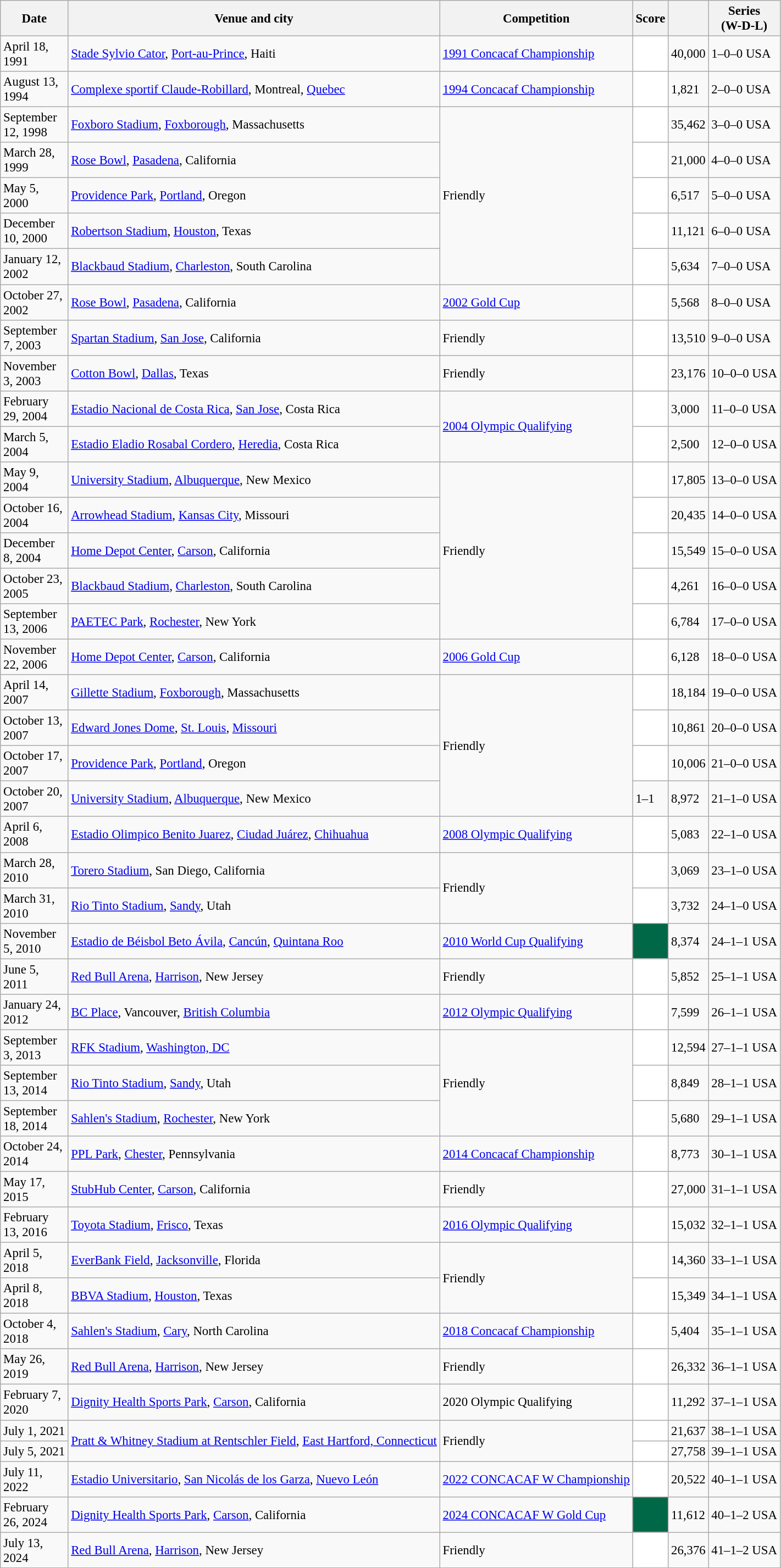<table class="wikitable"; style= "font-size:95%">
<tr>
<th width= 75px>Date</th>
<th>Venue and city</th>
<th>Competition</th>
<th>Score</th>
<th></th>
<th>Series<br>(W-D-L)</th>
</tr>
<tr>
<td>April 18, 1991</td>
<td><a href='#'>Stade Sylvio Cator</a>, <a href='#'>Port-au-Prince</a>, Haiti</td>
<td><a href='#'>1991 Concacaf Championship</a></td>
<td style="background: white; color:#0000cc"></td>
<td>40,000</td>
<td>1–0–0 USA</td>
</tr>
<tr>
<td>August 13, 1994</td>
<td><a href='#'>Complexe sportif Claude-Robillard</a>, Montreal, <a href='#'>Quebec</a></td>
<td><a href='#'>1994 Concacaf Championship</a></td>
<td style="background: white; color:#0000cc"></td>
<td>1,821</td>
<td>2–0–0 USA</td>
</tr>
<tr>
<td>September 12, 1998</td>
<td><a href='#'>Foxboro Stadium</a>, <a href='#'>Foxborough</a>, Massachusetts</td>
<td rowspan="5">Friendly</td>
<td style="background: white; color:#0000cc"></td>
<td>35,462</td>
<td>3–0–0 USA</td>
</tr>
<tr>
<td>March 28, 1999</td>
<td><a href='#'>Rose Bowl</a>, <a href='#'>Pasadena</a>, California</td>
<td style="background: white; color:#0000cc"></td>
<td>21,000</td>
<td>4–0–0 USA</td>
</tr>
<tr>
<td>May 5, 2000</td>
<td><a href='#'>Providence Park</a>, <a href='#'>Portland</a>, Oregon</td>
<td style="background: white; color:#0000cc"></td>
<td>6,517</td>
<td>5–0–0 USA</td>
</tr>
<tr>
<td>December 10, 2000</td>
<td><a href='#'>Robertson Stadium</a>, <a href='#'>Houston</a>, Texas</td>
<td style="background: white; color:#0000cc"></td>
<td>11,121</td>
<td>6–0–0 USA</td>
</tr>
<tr>
<td>January 12, 2002</td>
<td><a href='#'>Blackbaud Stadium</a>, <a href='#'>Charleston</a>, South Carolina</td>
<td style="background: white; color:#0000cc"></td>
<td>5,634</td>
<td>7–0–0 USA</td>
</tr>
<tr>
<td>October 27, 2002</td>
<td><a href='#'>Rose Bowl</a>, <a href='#'>Pasadena</a>, California</td>
<td><a href='#'>2002 Gold Cup</a></td>
<td style="background: white; color:#0000cc"></td>
<td>5,568</td>
<td>8–0–0 USA</td>
</tr>
<tr>
<td>September 7, 2003</td>
<td><a href='#'>Spartan Stadium</a>, <a href='#'>San Jose</a>, California</td>
<td>Friendly</td>
<td style="background: white; color:#000099"></td>
<td>13,510</td>
<td>9–0–0 USA</td>
</tr>
<tr>
<td>November 3, 2003</td>
<td><a href='#'>Cotton Bowl</a>, <a href='#'>Dallas</a>, Texas</td>
<td>Friendly</td>
<td style="background: white; color:#000099"></td>
<td>23,176</td>
<td>10–0–0 USA</td>
</tr>
<tr>
<td>February 29, 2004</td>
<td><a href='#'>Estadio Nacional de Costa Rica</a>, <a href='#'>San Jose</a>, Costa Rica</td>
<td rowspan="2"><a href='#'>2004 Olympic Qualifying</a></td>
<td style="background: white; color:#000099"></td>
<td>3,000</td>
<td>11–0–0 USA</td>
</tr>
<tr>
<td>March 5, 2004</td>
<td><a href='#'>Estadio Eladio Rosabal Cordero</a>, <a href='#'>Heredia</a>, Costa Rica</td>
<td style="background: white; color:#000099"></td>
<td>2,500</td>
<td>12–0–0 USA</td>
</tr>
<tr>
<td>May 9, 2004</td>
<td><a href='#'>University Stadium</a>, <a href='#'>Albuquerque</a>, New Mexico</td>
<td rowspan="5">Friendly</td>
<td style="background: white; color:#000099"></td>
<td>17,805</td>
<td>13–0–0 USA</td>
</tr>
<tr>
<td>October 16, 2004</td>
<td><a href='#'>Arrowhead Stadium</a>, <a href='#'>Kansas City</a>, Missouri</td>
<td style="background: white; color:#000099"></td>
<td>20,435</td>
<td>14–0–0 USA</td>
</tr>
<tr>
<td>December 8, 2004</td>
<td><a href='#'>Home Depot Center</a>, <a href='#'>Carson</a>, California</td>
<td style="background: white; color:#000099"></td>
<td>15,549</td>
<td>15–0–0 USA</td>
</tr>
<tr>
<td>October 23, 2005</td>
<td><a href='#'>Blackbaud Stadium</a>, <a href='#'>Charleston</a>, South Carolina</td>
<td style="background: white; color:#000099"></td>
<td>4,261</td>
<td>16–0–0 USA</td>
</tr>
<tr>
<td>September 13, 2006</td>
<td><a href='#'>PAETEC Park</a>, <a href='#'>Rochester</a>, New York</td>
<td style="background: white; color:#000099"></td>
<td>6,784</td>
<td>17–0–0 USA</td>
</tr>
<tr>
<td>November 22, 2006</td>
<td><a href='#'>Home Depot Center</a>, <a href='#'>Carson</a>, California</td>
<td><a href='#'>2006 Gold Cup</a></td>
<td style="background: white; color:#000099"></td>
<td>6,128</td>
<td>18–0–0 USA</td>
</tr>
<tr>
<td>April 14, 2007</td>
<td><a href='#'>Gillette Stadium</a>, <a href='#'>Foxborough</a>, Massachusetts</td>
<td rowspan="4">Friendly</td>
<td style="background: white; color:#000099"></td>
<td>18,184</td>
<td>19–0–0 USA</td>
</tr>
<tr>
<td>October 13, 2007</td>
<td><a href='#'>Edward Jones Dome</a>, <a href='#'>St. Louis</a>, <a href='#'>Missouri</a></td>
<td style="background: white; color:#000099"></td>
<td>10,861</td>
<td>20–0–0 USA</td>
</tr>
<tr>
<td>October 17, 2007</td>
<td><a href='#'>Providence Park</a>, <a href='#'>Portland</a>, Oregon</td>
<td style="background: white; color:#000099"></td>
<td>10,006</td>
<td>21–0–0 USA</td>
</tr>
<tr>
<td>October 20, 2007</td>
<td><a href='#'>University Stadium</a>, <a href='#'>Albuquerque</a>, New Mexico</td>
<td>1–1</td>
<td>8,972</td>
<td>21–1–0 USA</td>
</tr>
<tr>
<td>April 6, 2008</td>
<td><a href='#'>Estadio Olimpico Benito Juarez</a>, <a href='#'>Ciudad Juárez</a>, <a href='#'>Chihuahua</a></td>
<td><a href='#'>2008 Olympic Qualifying</a></td>
<td style="background: white; color:#000099"></td>
<td>5,083</td>
<td>22–1–0 USA</td>
</tr>
<tr>
<td>March 28, 2010</td>
<td><a href='#'>Torero Stadium</a>, San Diego, California</td>
<td rowspan="2">Friendly</td>
<td style="background: white; color:#000099"></td>
<td>3,069</td>
<td>23–1–0 USA</td>
</tr>
<tr>
<td>March 31, 2010</td>
<td><a href='#'>Rio Tinto Stadium</a>, <a href='#'>Sandy</a>, Utah</td>
<td style="background: white; color:#000099"></td>
<td>3,732</td>
<td>24–1–0 USA</td>
</tr>
<tr>
<td>November 5, 2010</td>
<td><a href='#'>Estadio de Béisbol Beto Ávila</a>, <a href='#'>Cancún</a>, <a href='#'>Quintana Roo</a></td>
<td><a href='#'>2010 World Cup Qualifying</a></td>
<td style="background: #006847; color:white"></td>
<td>8,374</td>
<td>24–1–1 USA</td>
</tr>
<tr>
<td>June 5, 2011</td>
<td><a href='#'>Red Bull Arena</a>, <a href='#'>Harrison</a>, New Jersey</td>
<td>Friendly</td>
<td style="background: white; color:#000099"></td>
<td>5,852</td>
<td>25–1–1 USA</td>
</tr>
<tr>
<td>January 24, 2012</td>
<td><a href='#'>BC Place</a>, Vancouver, <a href='#'>British Columbia</a></td>
<td><a href='#'>2012 Olympic Qualifying</a></td>
<td style="background: white; color:#000099"></td>
<td>7,599</td>
<td>26–1–1 USA</td>
</tr>
<tr>
<td>September 3, 2013</td>
<td><a href='#'>RFK Stadium</a>, <a href='#'>Washington, DC</a></td>
<td rowspan="3">Friendly</td>
<td style="background: white; color:#000099"></td>
<td>12,594</td>
<td>27–1–1 USA</td>
</tr>
<tr>
<td>September 13, 2014</td>
<td><a href='#'>Rio Tinto Stadium</a>, <a href='#'>Sandy</a>, Utah</td>
<td style="background: white; color:#000099"></td>
<td>8,849</td>
<td>28–1–1 USA</td>
</tr>
<tr>
<td>September 18, 2014</td>
<td><a href='#'>Sahlen's Stadium</a>, <a href='#'>Rochester</a>, New York</td>
<td style="background: white; color:#000099"></td>
<td>5,680</td>
<td>29–1–1 USA</td>
</tr>
<tr>
<td>October 24, 2014</td>
<td><a href='#'>PPL Park</a>, <a href='#'>Chester</a>, Pennsylvania</td>
<td><a href='#'>2014 Concacaf Championship</a></td>
<td style="background: white; color:#000099"></td>
<td>8,773</td>
<td>30–1–1 USA</td>
</tr>
<tr>
<td>May 17, 2015</td>
<td><a href='#'>StubHub Center</a>, <a href='#'>Carson</a>, California</td>
<td>Friendly</td>
<td style="background: white; color:#000099"></td>
<td>27,000</td>
<td>31–1–1 USA</td>
</tr>
<tr>
<td>February 13, 2016</td>
<td><a href='#'>Toyota Stadium</a>, <a href='#'>Frisco</a>, Texas</td>
<td><a href='#'>2016 Olympic Qualifying</a></td>
<td style="background: white; color:#000099"></td>
<td>15,032</td>
<td>32–1–1 USA</td>
</tr>
<tr>
<td>April 5, 2018</td>
<td><a href='#'>EverBank Field</a>, <a href='#'>Jacksonville</a>, Florida</td>
<td rowspan="2">Friendly</td>
<td style="background: white; color:#000099"></td>
<td>14,360</td>
<td>33–1–1 USA</td>
</tr>
<tr>
<td>April 8, 2018</td>
<td><a href='#'>BBVA Stadium</a>, <a href='#'>Houston</a>, Texas</td>
<td style="background: white; color:#000099"></td>
<td>15,349</td>
<td>34–1–1 USA</td>
</tr>
<tr>
<td>October 4, 2018</td>
<td><a href='#'>Sahlen's Stadium</a>, <a href='#'>Cary</a>, North Carolina</td>
<td><a href='#'>2018 Concacaf Championship</a></td>
<td style="background: white; color:#000099"></td>
<td>5,404</td>
<td>35–1–1 USA</td>
</tr>
<tr>
<td>May 26, 2019</td>
<td><a href='#'>Red Bull Arena</a>, <a href='#'>Harrison</a>, New Jersey</td>
<td>Friendly</td>
<td style="background: white; color:#000099"></td>
<td>26,332</td>
<td>36–1–1 USA</td>
</tr>
<tr>
<td>February 7, 2020</td>
<td><a href='#'>Dignity Health Sports Park</a>, <a href='#'>Carson</a>, California</td>
<td>2020 Olympic Qualifying</td>
<td style="background: white; color:#000099"></td>
<td>11,292</td>
<td>37–1–1 USA</td>
</tr>
<tr>
<td>July 1, 2021</td>
<td rowspan="2"><a href='#'>Pratt & Whitney Stadium at Rentschler Field</a>, <a href='#'>East Hartford, Connecticut</a></td>
<td rowspan="2">Friendly</td>
<td style="background: white; color:#000099"></td>
<td>21,637</td>
<td>38–1–1 USA</td>
</tr>
<tr>
<td>July 5, 2021</td>
<td style="background: white; color:#000099"></td>
<td>27,758</td>
<td>39–1–1 USA</td>
</tr>
<tr>
<td>July 11, 2022</td>
<td><a href='#'>Estadio Universitario</a>, <a href='#'>San Nicolás de los Garza</a>, <a href='#'>Nuevo León</a></td>
<td><a href='#'>2022 CONCACAF W Championship</a></td>
<td style="background: white; color:#000099"></td>
<td>20,522</td>
<td>40–1–1 USA</td>
</tr>
<tr>
<td>February 26, 2024</td>
<td><a href='#'>Dignity Health Sports Park</a>, <a href='#'>Carson</a>, California</td>
<td><a href='#'>2024 CONCACAF W Gold Cup</a></td>
<td style="background: #006847; color:white"></td>
<td>11,612</td>
<td>40–1–2 USA</td>
</tr>
<tr>
<td>July 13, 2024</td>
<td><a href='#'>Red Bull Arena</a>, <a href='#'>Harrison</a>, New Jersey</td>
<td>Friendly</td>
<td style="background: white; color:#000099"></td>
<td>26,376</td>
<td>41–1–2 USA</td>
</tr>
</table>
